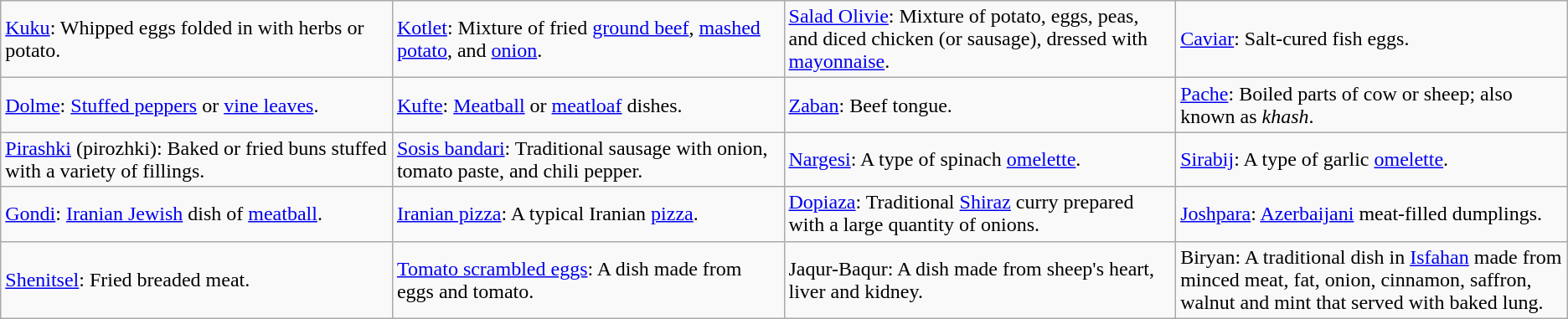<table class="wikitable">
<tr>
<td style="width: 20%;"><a href='#'>Kuku</a>: Whipped eggs folded in with herbs or potato.</td>
<td style="width: 20%;"><a href='#'>Kotlet</a>: Mixture of fried <a href='#'>ground beef</a>, <a href='#'>mashed potato</a>, and <a href='#'>onion</a>.</td>
<td style="width: 20%;"><a href='#'>Salad Olivie</a>: Mixture of potato, eggs, peas, and diced chicken (or sausage), dressed with <a href='#'>mayonnaise</a>.</td>
<td style="width: 20%;"><a href='#'>Caviar</a>: Salt-cured fish eggs.</td>
</tr>
<tr>
<td><a href='#'>Dolme</a>: <a href='#'>Stuffed peppers</a> or <a href='#'>vine leaves</a>.</td>
<td><a href='#'>Kufte</a>: <a href='#'>Meatball</a> or <a href='#'>meatloaf</a> dishes.</td>
<td><a href='#'>Zaban</a>: Beef tongue.</td>
<td><a href='#'>Pache</a>: Boiled parts of cow or sheep; also known as <em>khash</em>.</td>
</tr>
<tr>
<td><a href='#'>Pirashki</a> (pirozhki): Baked or fried buns stuffed with a variety of fillings.</td>
<td><a href='#'>Sosis bandari</a>: Traditional sausage with onion, tomato paste, and chili pepper.</td>
<td><a href='#'>Nargesi</a>: A type of spinach <a href='#'>omelette</a>.</td>
<td><a href='#'>Sirabij</a>: A type of garlic <a href='#'>omelette</a>.</td>
</tr>
<tr>
<td><a href='#'>Gondi</a>: <a href='#'>Iranian Jewish</a> dish of <a href='#'>meatball</a>.</td>
<td><a href='#'>Iranian pizza</a>: A typical Iranian <a href='#'>pizza</a>.</td>
<td><a href='#'>Dopiaza</a>: Traditional <a href='#'>Shiraz</a> curry prepared with a large quantity of onions.</td>
<td><a href='#'>Joshpara</a>: <a href='#'>Azerbaijani</a> meat-filled dumplings.</td>
</tr>
<tr>
<td><a href='#'>Shenitsel</a>: Fried breaded meat.</td>
<td><a href='#'>Tomato scrambled eggs</a>: A dish made from eggs and tomato.</td>
<td>Jaqur-Baqur: A dish made from sheep's heart, liver and kidney.</td>
<td>Biryan: A traditional dish in <a href='#'>Isfahan</a> made from minced meat, fat, onion, cinnamon, saffron, walnut and mint that served with baked lung.</td>
</tr>
</table>
